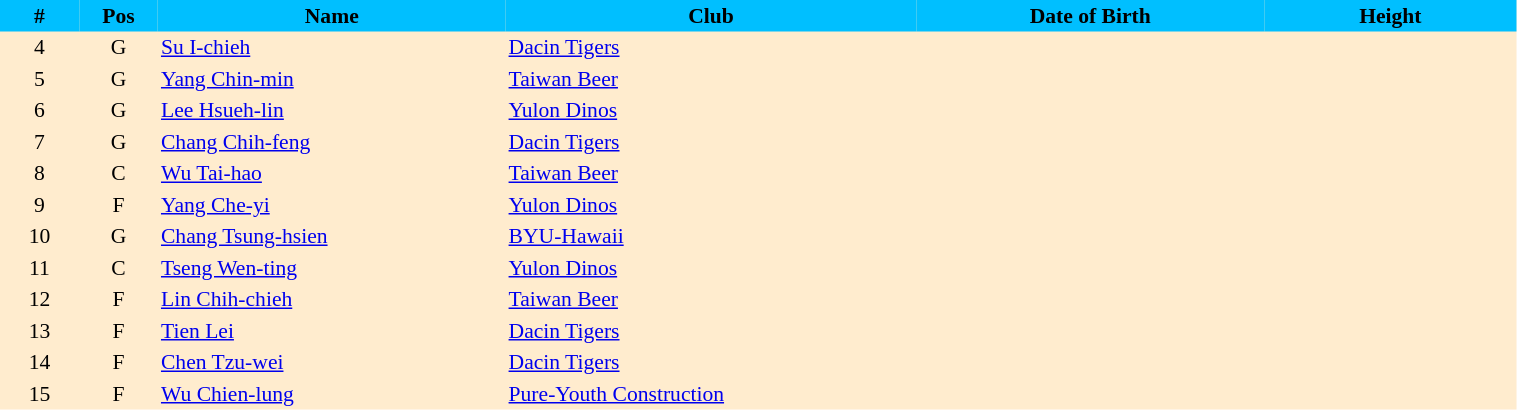<table border=0 cellpadding=2 cellspacing=0  |- bgcolor=#FFECCE style="text-align:center; font-size:90%;" width=80%>
<tr bgcolor=#00BFFF>
<th width=5%>#</th>
<th width=5%>Pos</th>
<th width=22%>Name</th>
<th width=26%>Club</th>
<th width=22%>Date of Birth</th>
<th width=16%>Height</th>
</tr>
<tr>
<td>4</td>
<td>G</td>
<td align=left><a href='#'>Su I-chieh</a></td>
<td align=left> <a href='#'>Dacin Tigers</a></td>
<td align=left></td>
<td></td>
</tr>
<tr>
<td>5</td>
<td>G</td>
<td align=left><a href='#'>Yang Chin-min</a></td>
<td align=left> <a href='#'>Taiwan Beer</a></td>
<td align=left></td>
<td></td>
</tr>
<tr>
<td>6</td>
<td>G</td>
<td align=left><a href='#'>Lee Hsueh-lin</a></td>
<td align=left> <a href='#'>Yulon Dinos</a></td>
<td align=left></td>
<td></td>
</tr>
<tr>
<td>7</td>
<td>G</td>
<td align=left><a href='#'>Chang Chih-feng</a></td>
<td align=left> <a href='#'>Dacin Tigers</a></td>
<td align=left></td>
<td></td>
</tr>
<tr>
<td>8</td>
<td>C</td>
<td align=left><a href='#'>Wu Tai-hao</a></td>
<td align=left> <a href='#'>Taiwan Beer</a></td>
<td align=left></td>
<td></td>
</tr>
<tr>
<td>9</td>
<td>F</td>
<td align=left><a href='#'>Yang Che-yi</a></td>
<td align=left> <a href='#'>Yulon Dinos</a></td>
<td align=left></td>
<td></td>
</tr>
<tr>
<td>10</td>
<td>G</td>
<td align=left><a href='#'>Chang Tsung-hsien</a></td>
<td align=left> <a href='#'>BYU-Hawaii</a></td>
<td align=left></td>
<td></td>
</tr>
<tr>
<td>11</td>
<td>C</td>
<td align=left><a href='#'>Tseng Wen-ting</a></td>
<td align=left> <a href='#'>Yulon Dinos</a></td>
<td align=left></td>
<td></td>
</tr>
<tr>
<td>12</td>
<td>F</td>
<td align=left><a href='#'>Lin Chih-chieh</a></td>
<td align=left> <a href='#'>Taiwan Beer</a></td>
<td align=left></td>
<td></td>
</tr>
<tr>
<td>13</td>
<td>F</td>
<td align=left><a href='#'>Tien Lei</a></td>
<td align=left> <a href='#'>Dacin Tigers</a></td>
<td align=left></td>
<td></td>
</tr>
<tr>
<td>14</td>
<td>F</td>
<td align=left><a href='#'>Chen Tzu-wei</a></td>
<td align=left> <a href='#'>Dacin Tigers</a></td>
<td align=left></td>
<td></td>
</tr>
<tr>
<td>15</td>
<td>F</td>
<td align=left><a href='#'>Wu Chien-lung</a></td>
<td align=left> <a href='#'>Pure-Youth Construction</a></td>
<td align=left></td>
<td></td>
</tr>
</table>
